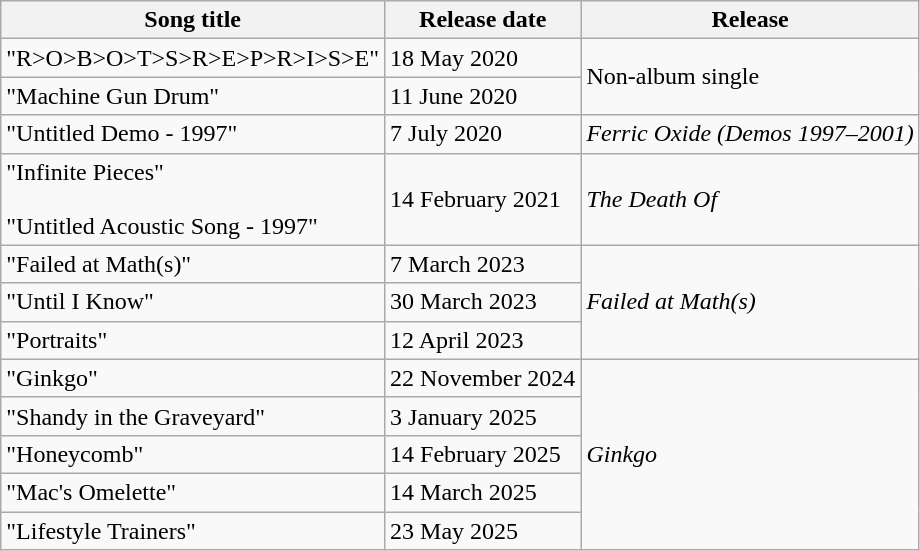<table class=wikitable>
<tr>
<th>Song title</th>
<th>Release date</th>
<th>Release</th>
</tr>
<tr>
<td>"R>O>B>O>T>S>R>E>P>R>I>S>E"<br></td>
<td>18 May 2020</td>
<td rowspan="2">Non-album single</td>
</tr>
<tr>
<td>"Machine Gun Drum"</td>
<td>11 June 2020</td>
</tr>
<tr>
<td>"Untitled Demo - 1997"<br></td>
<td>7 July 2020</td>
<td><em>Ferric Oxide (Demos 1997–2001)</em></td>
</tr>
<tr>
<td>"Infinite Pieces"<br><br>"Untitled Acoustic Song - 1997"<br></td>
<td>14 February 2021</td>
<td><em>The Death Of</em></td>
</tr>
<tr>
<td>"Failed at Math(s)"</td>
<td>7 March 2023</td>
<td rowspan="3"><em>Failed at Math(s)</em></td>
</tr>
<tr>
<td>"Until I Know"</td>
<td>30 March 2023</td>
</tr>
<tr>
<td>"Portraits"</td>
<td>12 April 2023</td>
</tr>
<tr>
<td>"Ginkgo"</td>
<td>22 November 2024</td>
<td rowspan="5"><em>Ginkgo</em></td>
</tr>
<tr>
<td>"Shandy in the Graveyard"<br></td>
<td>3 January 2025</td>
</tr>
<tr>
<td>"Honeycomb"</td>
<td>14 February 2025</td>
</tr>
<tr>
<td>"Mac's Omelette"</td>
<td>14 March 2025</td>
</tr>
<tr>
<td>"Lifestyle Trainers"</td>
<td>23 May 2025</td>
</tr>
</table>
